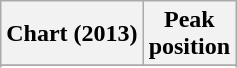<table class="wikitable plainrowheaders">
<tr>
<th>Chart (2013)</th>
<th>Peak<br>position</th>
</tr>
<tr>
</tr>
<tr>
</tr>
</table>
